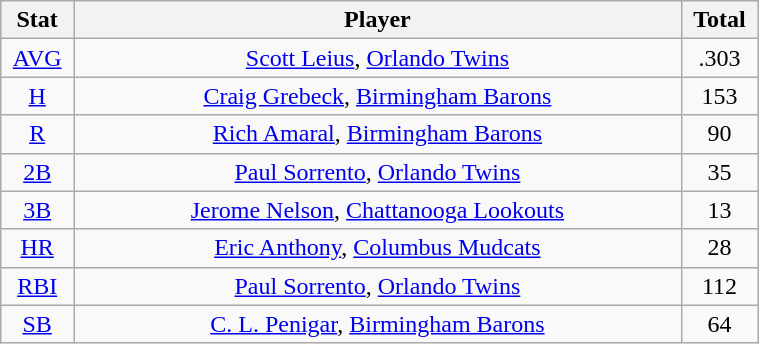<table class="wikitable" width="40%" style="text-align:center;">
<tr>
<th width="5%">Stat</th>
<th width="60%">Player</th>
<th width="5%">Total</th>
</tr>
<tr>
<td><a href='#'>AVG</a></td>
<td><a href='#'>Scott Leius</a>, <a href='#'>Orlando Twins</a></td>
<td>.303</td>
</tr>
<tr>
<td><a href='#'>H</a></td>
<td><a href='#'>Craig Grebeck</a>, <a href='#'>Birmingham Barons</a></td>
<td>153</td>
</tr>
<tr>
<td><a href='#'>R</a></td>
<td><a href='#'>Rich Amaral</a>, <a href='#'>Birmingham Barons</a></td>
<td>90</td>
</tr>
<tr>
<td><a href='#'>2B</a></td>
<td><a href='#'>Paul Sorrento</a>, <a href='#'>Orlando Twins</a></td>
<td>35</td>
</tr>
<tr>
<td><a href='#'>3B</a></td>
<td><a href='#'>Jerome Nelson</a>, <a href='#'>Chattanooga Lookouts</a></td>
<td>13</td>
</tr>
<tr>
<td><a href='#'>HR</a></td>
<td><a href='#'>Eric Anthony</a>, <a href='#'>Columbus Mudcats</a></td>
<td>28</td>
</tr>
<tr>
<td><a href='#'>RBI</a></td>
<td><a href='#'>Paul Sorrento</a>, <a href='#'>Orlando Twins</a></td>
<td>112</td>
</tr>
<tr>
<td><a href='#'>SB</a></td>
<td><a href='#'>C. L. Penigar</a>, <a href='#'>Birmingham Barons</a></td>
<td>64</td>
</tr>
</table>
